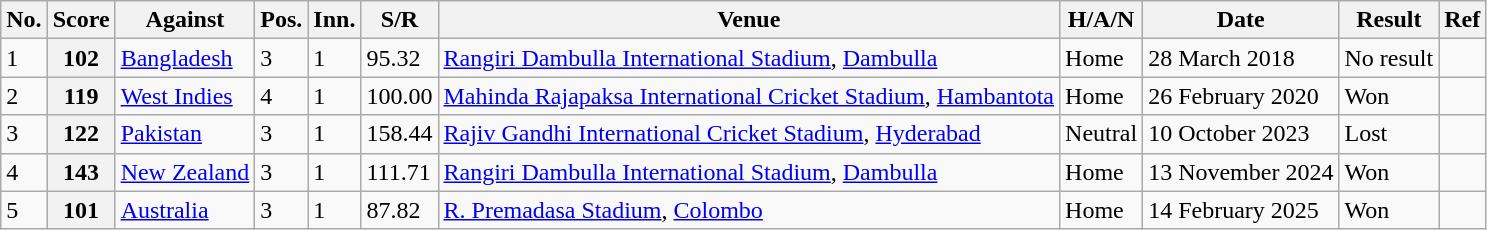<table class="wikitable sortable">
<tr>
<th>No.</th>
<th>Score</th>
<th>Against</th>
<th>Pos.</th>
<th>Inn.</th>
<th>S/R</th>
<th>Venue</th>
<th>H/A/N</th>
<th>Date</th>
<th>Result</th>
<th>Ref</th>
</tr>
<tr>
<td>1</td>
<th>102</th>
<td> <a href='#'>Bangladesh</a></td>
<td>3</td>
<td>1</td>
<td>95.32</td>
<td><a href='#'>Rangiri Dambulla International Stadium</a>, <a href='#'>Dambulla</a></td>
<td>Home</td>
<td>28 March 2018</td>
<td>No result</td>
<td></td>
</tr>
<tr>
<td>2</td>
<th>119</th>
<td> <a href='#'>West Indies</a></td>
<td>4</td>
<td>1</td>
<td>100.00</td>
<td><a href='#'>Mahinda Rajapaksa International Cricket Stadium</a>, <a href='#'>Hambantota</a></td>
<td>Home</td>
<td>26 February 2020</td>
<td>Won</td>
<td></td>
</tr>
<tr>
<td>3</td>
<th>122</th>
<td> <a href='#'>Pakistan</a></td>
<td>3</td>
<td>1</td>
<td>158.44</td>
<td><a href='#'>Rajiv Gandhi International Cricket Stadium</a>, <a href='#'>Hyderabad</a></td>
<td>Neutral</td>
<td>10 October 2023</td>
<td>Lost</td>
<td></td>
</tr>
<tr>
<td>4</td>
<th>143 </th>
<td> <a href='#'>New Zealand</a></td>
<td>3</td>
<td>1</td>
<td>111.71</td>
<td><a href='#'>Rangiri Dambulla International Stadium</a>, <a href='#'>Dambulla</a></td>
<td>Home</td>
<td>13 November 2024</td>
<td>Won</td>
<td></td>
</tr>
<tr>
<td>5</td>
<th>101 </th>
<td> <a href='#'>Australia</a></td>
<td>3</td>
<td>1</td>
<td>87.82</td>
<td><a href='#'>R. Premadasa Stadium</a>, <a href='#'>Colombo</a></td>
<td>Home</td>
<td>14 February 2025</td>
<td>Won</td>
<td></td>
</tr>
</table>
